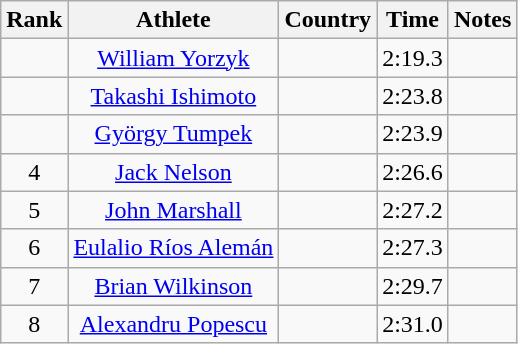<table class="wikitable sortable" style="text-align:center">
<tr>
<th>Rank</th>
<th>Athlete</th>
<th>Country</th>
<th>Time</th>
<th>Notes</th>
</tr>
<tr>
<td></td>
<td><a href='#'>William Yorzyk</a></td>
<td align=left></td>
<td>2:19.3</td>
<td><strong> </strong></td>
</tr>
<tr>
<td></td>
<td><a href='#'>Takashi Ishimoto</a></td>
<td align=left></td>
<td>2:23.8</td>
<td><strong> </strong></td>
</tr>
<tr>
<td></td>
<td><a href='#'>György Tumpek</a></td>
<td align=left></td>
<td>2:23.9</td>
<td><strong> </strong></td>
</tr>
<tr>
<td>4</td>
<td><a href='#'>Jack Nelson</a></td>
<td align=left></td>
<td>2:26.6</td>
<td><strong> </strong></td>
</tr>
<tr>
<td>5</td>
<td><a href='#'>John Marshall</a></td>
<td align=left></td>
<td>2:27.2</td>
<td><strong> </strong></td>
</tr>
<tr>
<td>6</td>
<td><a href='#'>Eulalio Ríos Alemán</a></td>
<td align=left></td>
<td>2:27.3</td>
<td><strong> </strong></td>
</tr>
<tr>
<td>7</td>
<td><a href='#'>Brian Wilkinson</a></td>
<td align=left></td>
<td>2:29.7</td>
<td><strong> </strong></td>
</tr>
<tr>
<td>8</td>
<td><a href='#'>Alexandru Popescu</a></td>
<td align=left></td>
<td>2:31.0</td>
<td><strong> </strong></td>
</tr>
</table>
